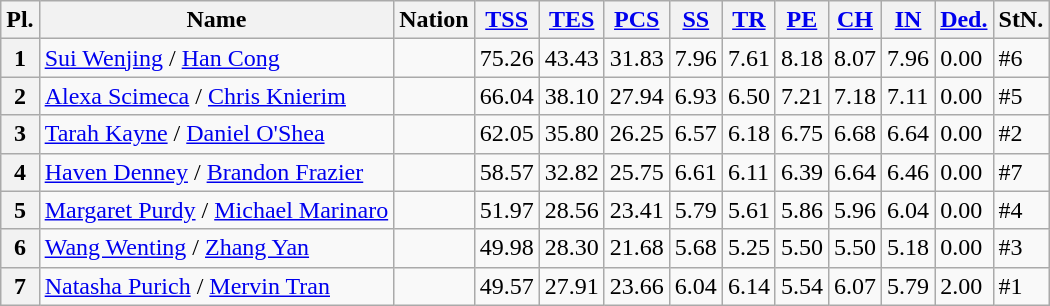<table class="wikitable sortable">
<tr>
<th>Pl.</th>
<th>Name</th>
<th>Nation</th>
<th><a href='#'>TSS</a></th>
<th><a href='#'>TES</a></th>
<th><a href='#'>PCS</a></th>
<th><a href='#'>SS</a></th>
<th><a href='#'>TR</a></th>
<th><a href='#'>PE</a></th>
<th><a href='#'>CH</a></th>
<th><a href='#'>IN</a></th>
<th><a href='#'>Ded.</a></th>
<th>StN.</th>
</tr>
<tr>
<th>1</th>
<td><a href='#'>Sui Wenjing</a> / <a href='#'>Han Cong</a></td>
<td></td>
<td>75.26</td>
<td>43.43</td>
<td>31.83</td>
<td>7.96</td>
<td>7.61</td>
<td>8.18</td>
<td>8.07</td>
<td>7.96</td>
<td>0.00</td>
<td>#6</td>
</tr>
<tr>
<th>2</th>
<td><a href='#'>Alexa Scimeca</a> / <a href='#'>Chris Knierim</a></td>
<td></td>
<td>66.04</td>
<td>38.10</td>
<td>27.94</td>
<td>6.93</td>
<td>6.50</td>
<td>7.21</td>
<td>7.18</td>
<td>7.11</td>
<td>0.00</td>
<td>#5</td>
</tr>
<tr>
<th>3</th>
<td><a href='#'>Tarah Kayne</a> / <a href='#'>Daniel O'Shea</a></td>
<td></td>
<td>62.05</td>
<td>35.80</td>
<td>26.25</td>
<td>6.57</td>
<td>6.18</td>
<td>6.75</td>
<td>6.68</td>
<td>6.64</td>
<td>0.00</td>
<td>#2</td>
</tr>
<tr>
<th>4</th>
<td><a href='#'>Haven Denney</a> / <a href='#'>Brandon Frazier</a></td>
<td></td>
<td>58.57</td>
<td>32.82</td>
<td>25.75</td>
<td>6.61</td>
<td>6.11</td>
<td>6.39</td>
<td>6.64</td>
<td>6.46</td>
<td>0.00</td>
<td>#7</td>
</tr>
<tr>
<th>5</th>
<td><a href='#'>Margaret Purdy</a> / <a href='#'>Michael Marinaro</a></td>
<td></td>
<td>51.97</td>
<td>28.56</td>
<td>23.41</td>
<td>5.79</td>
<td>5.61</td>
<td>5.86</td>
<td>5.96</td>
<td>6.04</td>
<td>0.00</td>
<td>#4</td>
</tr>
<tr>
<th>6</th>
<td><a href='#'>Wang Wenting</a> / <a href='#'>Zhang Yan</a></td>
<td></td>
<td>49.98</td>
<td>28.30</td>
<td>21.68</td>
<td>5.68</td>
<td>5.25</td>
<td>5.50</td>
<td>5.50</td>
<td>5.18</td>
<td>0.00</td>
<td>#3</td>
</tr>
<tr>
<th>7</th>
<td><a href='#'>Natasha Purich</a> / <a href='#'>Mervin Tran</a></td>
<td></td>
<td>49.57</td>
<td>27.91</td>
<td>23.66</td>
<td>6.04</td>
<td>6.14</td>
<td>5.54</td>
<td>6.07</td>
<td>5.79</td>
<td>2.00</td>
<td>#1</td>
</tr>
</table>
